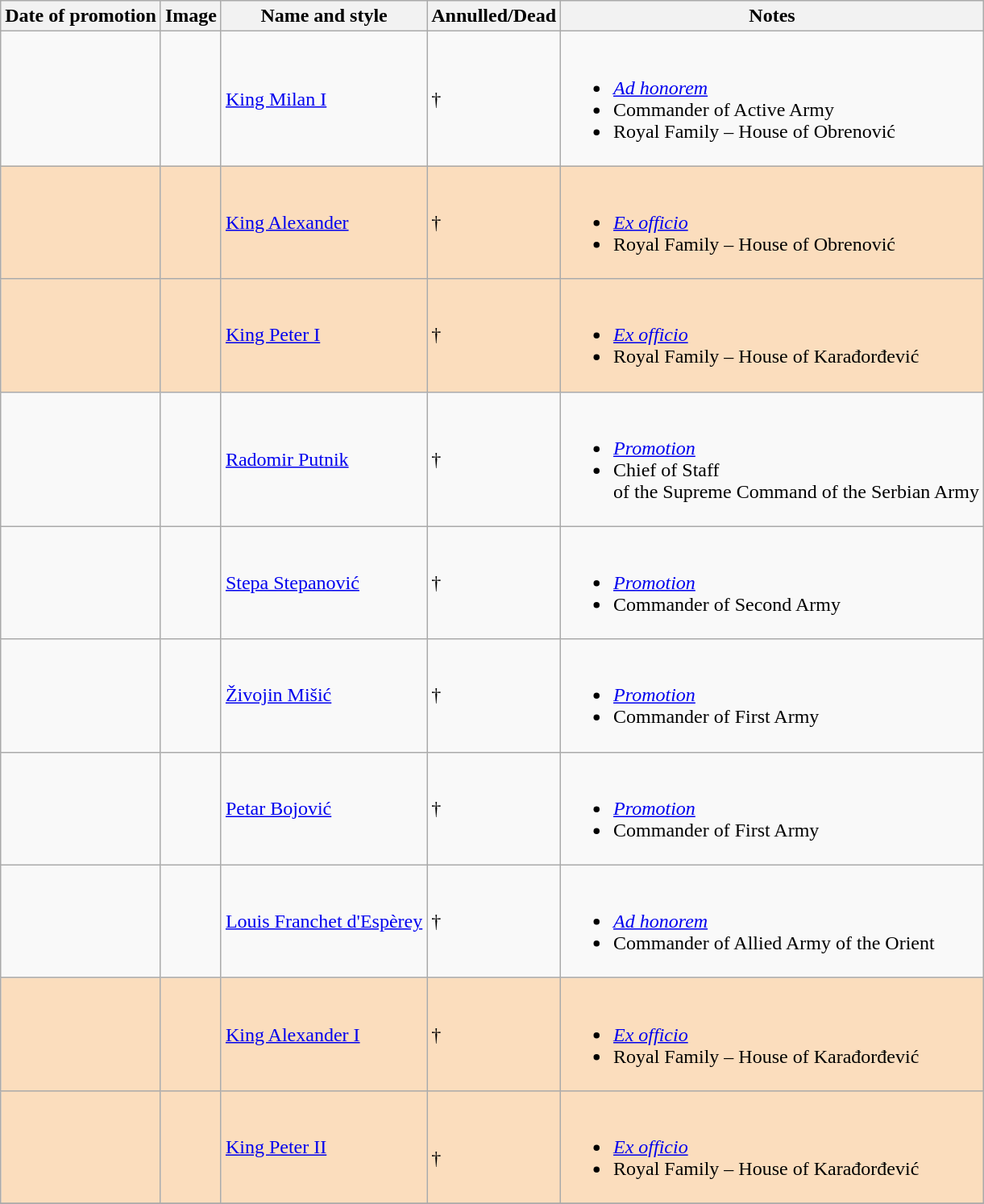<table class="wikitable sortable">
<tr>
<th>Date of promotion <br></th>
<th class=unsortable>Image<br></th>
<th>Name and style<br></th>
<th>Annulled/Dead<br></th>
<th class=unsortable>Notes</th>
</tr>
<tr>
<td></td>
<td></td>
<td><a href='#'>King Milan I</a></td>
<td>† </td>
<td><br><ul><li><em><a href='#'>Ad honorem</a></em></li><li>Commander of Active Army</li><li>Royal Family – House of Obrenović</li></ul></td>
</tr>
<tr>
<td bgcolor="#FBDDBD"></td>
<td bgcolor="#FBDDBD"></td>
<td bgcolor="#FBDDBD"><a href='#'>King Alexander</a></td>
<td bgcolor="#FBDDBD">† </td>
<td bgcolor="#FBDDBD"><br><ul><li><em><a href='#'>Ex officio</a></em></li><li>Royal Family – House of Obrenović</li></ul></td>
</tr>
<tr>
<td bgcolor="#FBDDBD"></td>
<td bgcolor="#FBDDBD"></td>
<td bgcolor="#FBDDBD"><a href='#'>King Peter I</a></td>
<td bgcolor="#FBDDBD">† </td>
<td bgcolor="#FBDDBD"><br><ul><li><em><a href='#'>Ex officio</a></em></li><li>Royal Family – House of Karađorđević</li></ul></td>
</tr>
<tr>
<td></td>
<td></td>
<td><a href='#'>Radomir Putnik</a></td>
<td>† </td>
<td><br><ul><li><em><a href='#'>Promotion</a></em></li><li>Chief of Staff <br>of the Supreme Command of the Serbian Army</li></ul></td>
</tr>
<tr>
<td></td>
<td></td>
<td><a href='#'>Stepa Stepanović</a></td>
<td>† </td>
<td><br><ul><li><em><a href='#'>Promotion</a></em></li><li>Commander of Second Army</li></ul></td>
</tr>
<tr>
<td></td>
<td></td>
<td><a href='#'>Živojin Mišić</a></td>
<td>† </td>
<td><br><ul><li><em><a href='#'>Promotion</a></em></li><li>Commander of First Army</li></ul></td>
</tr>
<tr>
<td></td>
<td></td>
<td><a href='#'>Petar Bojović</a></td>
<td>† </td>
<td><br><ul><li><em><a href='#'>Promotion</a></em></li><li>Commander of First Army</li></ul></td>
</tr>
<tr>
<td></td>
<td></td>
<td><a href='#'>Louis Franchet d'Espèrey</a></td>
<td>† </td>
<td><br><ul><li><em><a href='#'>Ad honorem</a></em></li><li>Commander of Allied Army of the Orient</li></ul></td>
</tr>
<tr>
<td bgcolor="#FBDDBD"></td>
<td bgcolor="#FBDDBD"></td>
<td bgcolor="#FBDDBD"><a href='#'>King Alexander I</a></td>
<td bgcolor="#FBDDBD">† </td>
<td bgcolor="#FBDDBD"><br><ul><li><em><a href='#'>Ex officio</a></em></li><li>Royal Family – House of Karađorđević</li></ul></td>
</tr>
<tr>
<td bgcolor="#FBDDBD"></td>
<td bgcolor="#FBDDBD"></td>
<td bgcolor="#FBDDBD"><a href='#'>King Peter II</a></td>
<td bgcolor="#FBDDBD"><br> † </td>
<td bgcolor="#FBDDBD"><br><ul><li><em><a href='#'>Ex officio</a></em></li><li>Royal Family – House of Karađorđević</li></ul></td>
</tr>
<tr>
</tr>
</table>
